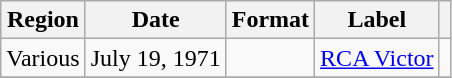<table class="wikitable plainrowheaders">
<tr>
<th scope="col">Region</th>
<th scope="col">Date</th>
<th scope="col">Format</th>
<th scope="col">Label</th>
<th scope="col"></th>
</tr>
<tr>
<td>Various</td>
<td>July 19, 1971</td>
<td></td>
<td><a href='#'>RCA Victor</a></td>
<td></td>
</tr>
<tr>
</tr>
</table>
